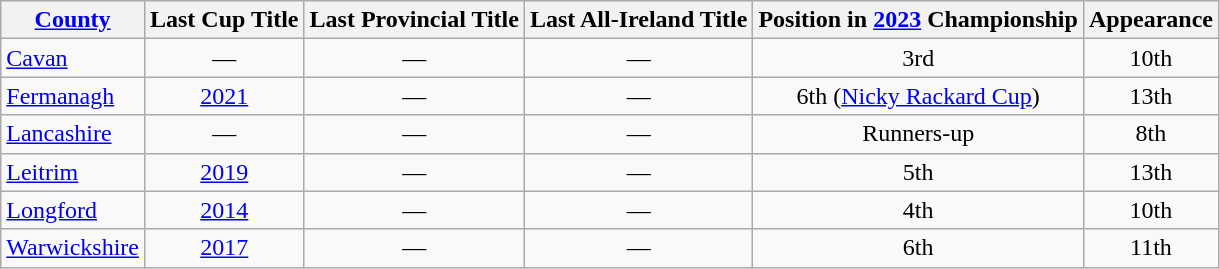<table class="wikitable sortable" style="text-align:center">
<tr>
<th><a href='#'>County</a></th>
<th>Last Cup Title</th>
<th>Last Provincial Title</th>
<th>Last All-Ireland Title</th>
<th>Position in <a href='#'>2023</a> Championship</th>
<th>Appearance</th>
</tr>
<tr>
<td style="text-align:left"> <a href='#'>Cavan</a></td>
<td>—</td>
<td>—</td>
<td>—</td>
<td>3rd</td>
<td>10th</td>
</tr>
<tr>
<td style="text-align:left"> <a href='#'>Fermanagh</a></td>
<td><a href='#'>2021</a></td>
<td>—</td>
<td>—</td>
<td>6th (<a href='#'>Nicky Rackard Cup</a>)</td>
<td>13th</td>
</tr>
<tr>
<td style="text-align:left"> <a href='#'>Lancashire</a></td>
<td>—</td>
<td>—</td>
<td>—</td>
<td>Runners-up</td>
<td>8th</td>
</tr>
<tr>
<td style="text-align:left"> <a href='#'>Leitrim</a></td>
<td><a href='#'>2019</a></td>
<td>—</td>
<td>—</td>
<td>5th</td>
<td>13th</td>
</tr>
<tr>
<td style="text-align:left"> <a href='#'>Longford</a></td>
<td><a href='#'>2014</a></td>
<td>—</td>
<td>—</td>
<td>4th</td>
<td>10th</td>
</tr>
<tr>
<td style="text-align:left"> <a href='#'>Warwickshire</a></td>
<td><a href='#'>2017</a></td>
<td>—</td>
<td>—</td>
<td>6th</td>
<td>11th</td>
</tr>
</table>
